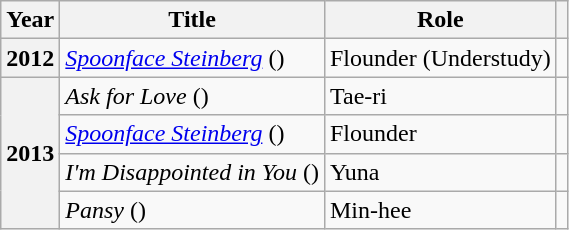<table class="wikitable plainrowheaders sortable" style="text-align:left; font-size:100%">
<tr>
<th scope="col">Year</th>
<th scope="col">Title</th>
<th scope="col">Role</th>
<th scope="col" class="unsortable"></th>
</tr>
<tr>
<th scope="row">2012</th>
<td><em><a href='#'>Spoonface Steinberg</a></em> ()</td>
<td>Flounder (Understudy)</td>
<td style="text-align:center"></td>
</tr>
<tr>
<th scope="row" rowspan="4">2013</th>
<td><em>Ask for Love</em> ()</td>
<td>Tae-ri</td>
<td style="text-align:center"></td>
</tr>
<tr>
<td><em><a href='#'>Spoonface Steinberg</a></em> ()</td>
<td>Flounder</td>
<td style="text-align:center"></td>
</tr>
<tr>
<td><em>I'm Disappointed in You</em> ()</td>
<td>Yuna</td>
<td style="text-align:center"></td>
</tr>
<tr>
<td><em>Pansy</em> ()</td>
<td>Min-hee</td>
<td style="text-align:center"></td>
</tr>
</table>
